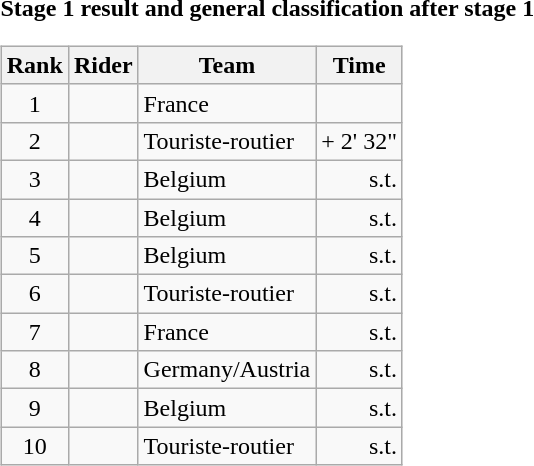<table>
<tr>
<td><strong>Stage 1 result and general classification after stage 1</strong><br><table class="wikitable">
<tr>
<th scope="col">Rank</th>
<th scope="col">Rider</th>
<th scope="col">Team</th>
<th scope="col">Time</th>
</tr>
<tr>
<td style="text-align:center;">1</td>
<td></td>
<td>France</td>
<td style="text-align:right;"></td>
</tr>
<tr>
<td style="text-align:center;">2</td>
<td></td>
<td>Touriste-routier</td>
<td style="text-align:right;">+ 2' 32"</td>
</tr>
<tr>
<td style="text-align:center;">3</td>
<td></td>
<td>Belgium</td>
<td style="text-align:right;">s.t.</td>
</tr>
<tr>
<td style="text-align:center;">4</td>
<td></td>
<td>Belgium</td>
<td style="text-align:right;">s.t.</td>
</tr>
<tr>
<td style="text-align:center;">5</td>
<td></td>
<td>Belgium</td>
<td style="text-align:right;">s.t.</td>
</tr>
<tr>
<td style="text-align:center;">6</td>
<td></td>
<td>Touriste-routier</td>
<td style="text-align:right;">s.t.</td>
</tr>
<tr>
<td style="text-align:center;">7</td>
<td></td>
<td>France</td>
<td style="text-align:right;">s.t.</td>
</tr>
<tr>
<td style="text-align:center;">8</td>
<td></td>
<td>Germany/Austria</td>
<td style="text-align:right;">s.t.</td>
</tr>
<tr>
<td style="text-align:center;">9</td>
<td></td>
<td>Belgium</td>
<td style="text-align:right;">s.t.</td>
</tr>
<tr>
<td style="text-align:center;">10</td>
<td></td>
<td>Touriste-routier</td>
<td style="text-align:right;">s.t.</td>
</tr>
</table>
</td>
</tr>
</table>
